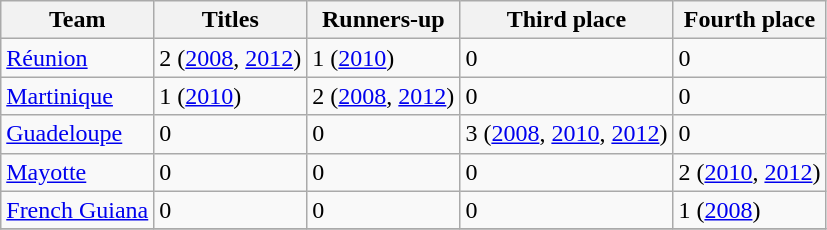<table class="wikitable" style="text-size">
<tr>
<th>Team</th>
<th>Titles</th>
<th>Runners-up</th>
<th>Third place</th>
<th>Fourth place</th>
</tr>
<tr>
<td> <a href='#'>Réunion</a></td>
<td>2 (<a href='#'>2008</a>, <a href='#'>2012</a>)</td>
<td>1 (<a href='#'>2010</a>)</td>
<td>0</td>
<td>0</td>
</tr>
<tr>
<td> <a href='#'>Martinique</a></td>
<td>1 (<a href='#'>2010</a>)</td>
<td>2 (<a href='#'>2008</a>, <a href='#'>2012</a>)</td>
<td>0</td>
<td>0</td>
</tr>
<tr>
<td> <a href='#'>Guadeloupe</a></td>
<td>0</td>
<td>0</td>
<td>3 (<a href='#'>2008</a>, <a href='#'>2010</a>, <a href='#'>2012</a>)</td>
<td>0</td>
</tr>
<tr>
<td> <a href='#'>Mayotte</a></td>
<td>0</td>
<td>0</td>
<td>0</td>
<td>2 (<a href='#'>2010</a>, <a href='#'>2012</a>)</td>
</tr>
<tr>
<td> <a href='#'>French Guiana</a></td>
<td>0</td>
<td>0</td>
<td>0</td>
<td>1 (<a href='#'>2008</a>)</td>
</tr>
<tr>
</tr>
</table>
